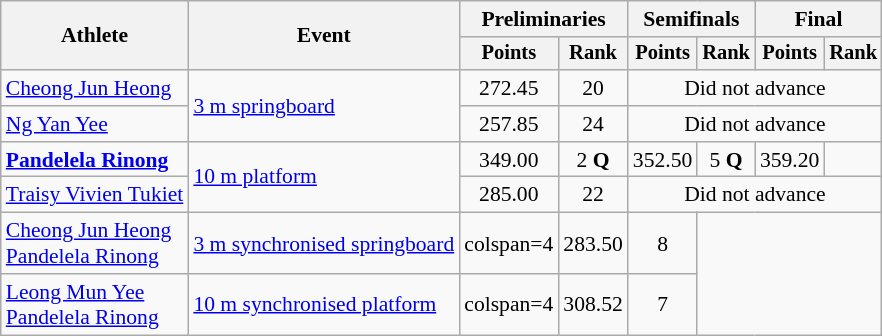<table class=wikitable style="font-size:90%">
<tr>
<th rowspan="2">Athlete</th>
<th rowspan="2">Event</th>
<th colspan="2">Preliminaries</th>
<th colspan="2">Semifinals</th>
<th colspan="2">Final</th>
</tr>
<tr style="font-size:95%">
<th>Points</th>
<th>Rank</th>
<th>Points</th>
<th>Rank</th>
<th>Points</th>
<th>Rank</th>
</tr>
<tr align=center>
<td align=left><a href='#'>Cheong Jun Heong</a></td>
<td align=left rowspan=2><a href='#'>3 m springboard</a></td>
<td>272.45</td>
<td>20</td>
<td colspan=4>Did not advance</td>
</tr>
<tr align=center>
<td align=left><a href='#'>Ng Yan Yee</a></td>
<td>257.85</td>
<td>24</td>
<td colspan=4>Did not advance</td>
</tr>
<tr align=center>
<td align=left><strong><a href='#'>Pandelela Rinong</a></strong></td>
<td align=left rowspan=2><a href='#'>10 m platform</a></td>
<td>349.00</td>
<td>2 <strong>Q</strong></td>
<td>352.50</td>
<td>5 <strong>Q</strong></td>
<td>359.20</td>
<td></td>
</tr>
<tr align=center>
<td align=left><a href='#'>Traisy Vivien Tukiet</a></td>
<td>285.00</td>
<td>22</td>
<td colspan=4>Did not advance</td>
</tr>
<tr align=center>
<td align=left><a href='#'>Cheong Jun Heong</a><br><a href='#'>Pandelela Rinong</a></td>
<td align=left><a href='#'>3 m synchronised springboard</a></td>
<td>colspan=4 </td>
<td>283.50</td>
<td>8</td>
</tr>
<tr align=center>
<td align=left><a href='#'>Leong Mun Yee</a><br><a href='#'>Pandelela Rinong</a></td>
<td align=left><a href='#'>10 m synchronised platform</a></td>
<td>colspan=4 </td>
<td>308.52</td>
<td>7</td>
</tr>
</table>
